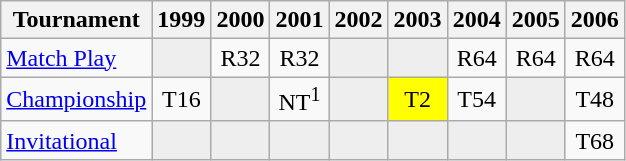<table class="wikitable" style="text-align:center;">
<tr>
<th>Tournament</th>
<th>1999</th>
<th>2000</th>
<th>2001</th>
<th>2002</th>
<th>2003</th>
<th>2004</th>
<th>2005</th>
<th>2006</th>
</tr>
<tr>
<td align="left"><a href='#'>Match Play</a></td>
<td style="background:#eeeeee;"></td>
<td>R32</td>
<td>R32</td>
<td style="background:#eeeeee;"></td>
<td style="background:#eeeeee;"></td>
<td>R64</td>
<td>R64</td>
<td>R64</td>
</tr>
<tr>
<td align="left"><a href='#'>Championship</a></td>
<td>T16</td>
<td style="background:#eeeeee;"></td>
<td>NT<sup>1</sup></td>
<td style="background:#eeeeee;"></td>
<td style="background:yellow;">T2</td>
<td>T54</td>
<td style="background:#eeeeee;"></td>
<td>T48</td>
</tr>
<tr>
<td align="left"><a href='#'>Invitational</a></td>
<td style="background:#eeeeee;"></td>
<td style="background:#eeeeee;"></td>
<td style="background:#eeeeee;"></td>
<td style="background:#eeeeee;"></td>
<td style="background:#eeeeee;"></td>
<td style="background:#eeeeee;"></td>
<td style="background:#eeeeee;"></td>
<td>T68</td>
</tr>
</table>
